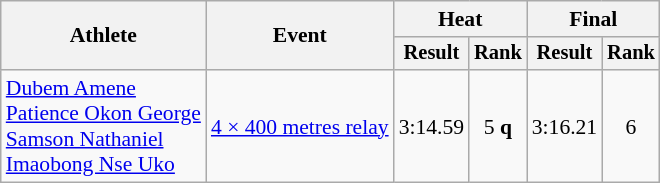<table class="wikitable" style="font-size:90%">
<tr>
<th rowspan="2">Athlete</th>
<th rowspan="2">Event</th>
<th colspan="2">Heat</th>
<th colspan="2">Final</th>
</tr>
<tr style="font-size:95%">
<th>Result</th>
<th>Rank</th>
<th>Result</th>
<th>Rank</th>
</tr>
<tr align=center>
<td align=left><a href='#'>Dubem Amene</a><br><a href='#'>Patience Okon George</a><br><a href='#'>Samson Nathaniel</a><br><a href='#'>Imaobong Nse Uko</a></td>
<td align=left><a href='#'>4 × 400 metres relay</a></td>
<td>3:14.59 </td>
<td>5 <strong>q</strong></td>
<td>3:16.21</td>
<td>6</td>
</tr>
</table>
